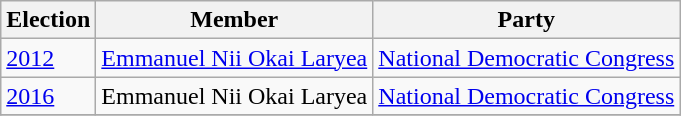<table class="wikitable">
<tr>
<th>Election</th>
<th>Member</th>
<th>Party</th>
</tr>
<tr>
<td><a href='#'>2012</a></td>
<td><a href='#'>Emmanuel Nii Okai Laryea</a></td>
<td><a href='#'>National Democratic Congress</a></td>
</tr>
<tr>
<td><a href='#'>2016</a></td>
<td>Emmanuel Nii Okai Laryea</td>
<td><a href='#'>National Democratic Congress</a></td>
</tr>
<tr>
</tr>
</table>
